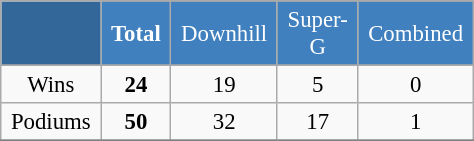<table class="wikitable" style="font-size:95%; text-align:center; border:grey solid 1px; border-collapse:collapse;" width="25%">
<tr style="background-color:#369; color:white;">
<td rowspan="2" colspan="1" width="5%"></td>
</tr>
<tr style="background-color:#4180be; color:white;">
<td width="5%"><strong>Total</strong></td>
<td width="5%">Downhill</td>
<td width="5%">Super-G</td>
<td width="5%">Combined</td>
</tr>
<tr style="background-color:#8CB2D8; color:white;">
</tr>
<tr>
<td>Wins</td>
<td><strong>24</strong></td>
<td>19</td>
<td>5</td>
<td>0</td>
</tr>
<tr>
<td>Podiums</td>
<td><strong>50</strong></td>
<td>32</td>
<td>17</td>
<td>1</td>
</tr>
<tr>
</tr>
</table>
